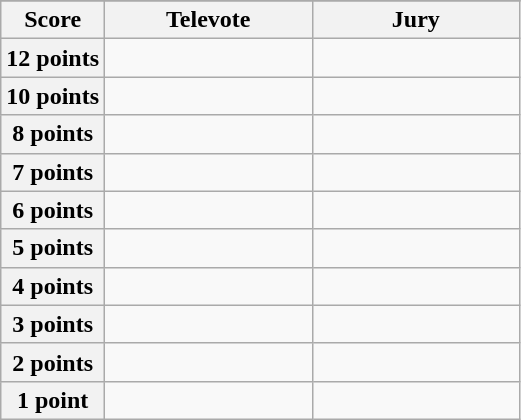<table class="wikitable">
<tr>
</tr>
<tr>
<th scope="col" width="20%">Score</th>
<th scope="col" width="40%">Televote</th>
<th scope="col" width="40%">Jury</th>
</tr>
<tr>
<th scope="row">12 points</th>
<td></td>
<td></td>
</tr>
<tr>
<th scope="row">10 points</th>
<td></td>
<td></td>
</tr>
<tr>
<th scope="row">8 points</th>
<td></td>
<td></td>
</tr>
<tr>
<th scope="row">7 points</th>
<td></td>
<td></td>
</tr>
<tr>
<th scope="row">6 points</th>
<td></td>
<td></td>
</tr>
<tr>
<th scope="row">5 points</th>
<td></td>
<td></td>
</tr>
<tr>
<th scope="row">4 points</th>
<td></td>
<td></td>
</tr>
<tr>
<th scope="row">3 points</th>
<td></td>
<td></td>
</tr>
<tr>
<th scope="row">2 points</th>
<td></td>
<td></td>
</tr>
<tr>
<th scope="row">1 point</th>
<td></td>
<td></td>
</tr>
</table>
